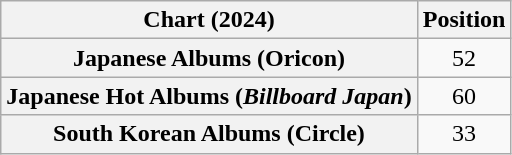<table class="wikitable sortable plainrowheaders" style="text-align:center">
<tr>
<th scope="col">Chart (2024)</th>
<th scope="col">Position</th>
</tr>
<tr>
<th scope="row">Japanese Albums (Oricon)</th>
<td>52</td>
</tr>
<tr>
<th scope="row">Japanese Hot Albums (<em>Billboard Japan</em>)</th>
<td>60</td>
</tr>
<tr>
<th scope="row">South Korean Albums (Circle)</th>
<td>33</td>
</tr>
</table>
